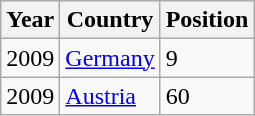<table class="wikitable">
<tr>
<th>Year</th>
<th>Country</th>
<th>Position</th>
</tr>
<tr>
<td>2009</td>
<td><a href='#'>Germany</a></td>
<td>9</td>
</tr>
<tr>
<td>2009</td>
<td><a href='#'>Austria</a></td>
<td>60</td>
</tr>
</table>
